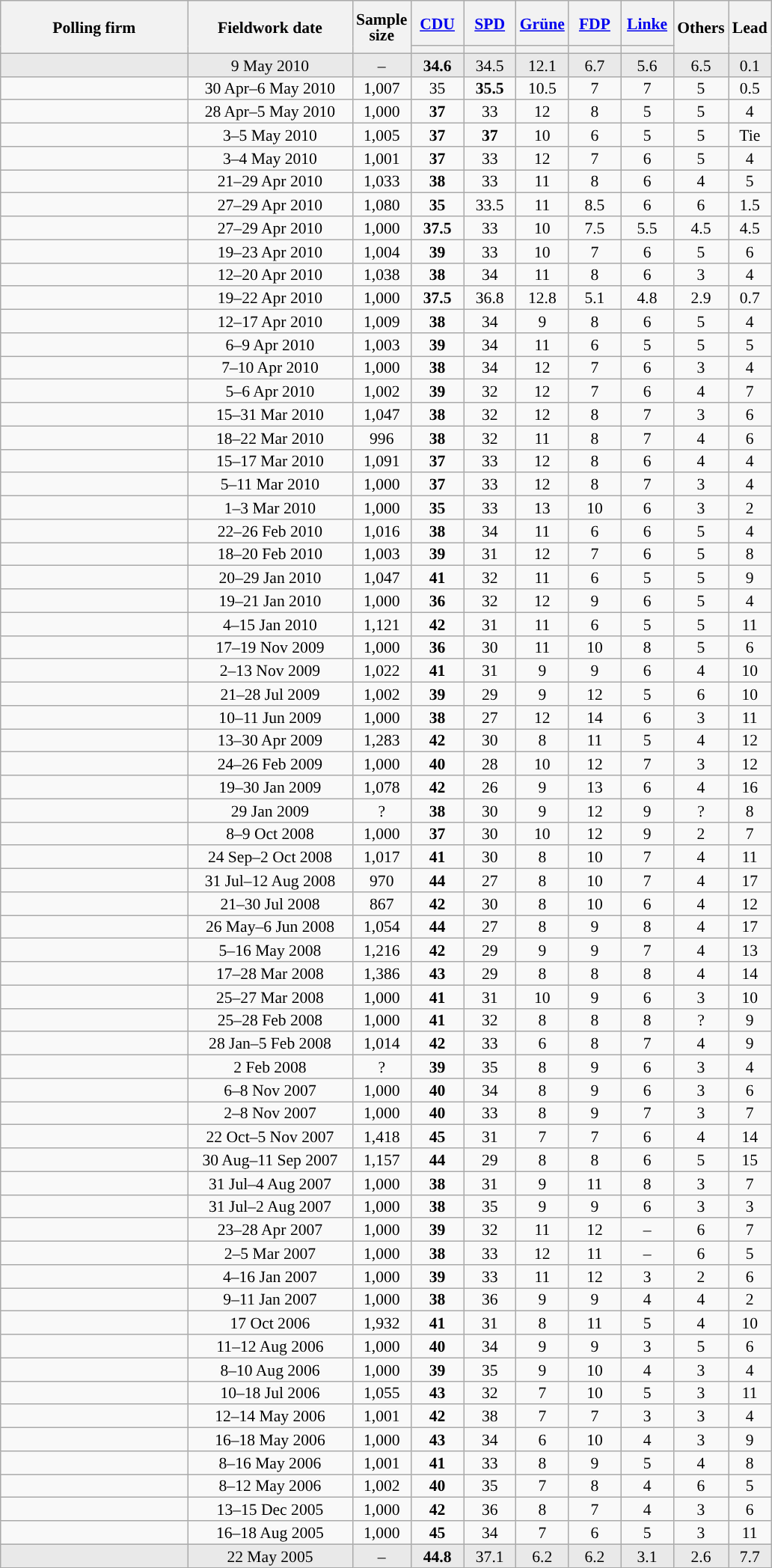<table class="wikitable sortable" style="text-align:center;font-size:90%;line-height:14px;">
<tr style="height:40px;">
<th style="width:160px;" rowspan="2">Polling firm</th>
<th style="width:140px;" rowspan="2">Fieldwork date</th>
<th style="width:35px;" rowspan="2">Sample<br>size</th>
<th class="unsortable" style="width:40px;"><a href='#'>CDU</a></th>
<th class="unsortable" style="width:40px;"><a href='#'>SPD</a></th>
<th class="unsortable" style="width:40px;"><a href='#'>Grüne</a></th>
<th class="unsortable" style="width:40px;"><a href='#'>FDP</a></th>
<th class="unsortable" style="width:40px;"><a href='#'>Linke</a></th>
<th class="unsortable" style="width:40px;" rowspan="2">Others</th>
<th style="width:30px;" rowspan="2">Lead</th>
</tr>
<tr>
<th style="background:"></th>
<th style="background:"></th>
<th style="background:"></th>
<th style="background:"></th>
<th style="background:"></th>
</tr>
<tr style="background:#E9E9E9;">
<td></td>
<td data-sort-value="2010-05-09">9 May 2010</td>
<td>–</td>
<td><strong>34.6</strong></td>
<td>34.5</td>
<td>12.1</td>
<td>6.7</td>
<td>5.6</td>
<td>6.5</td>
<td style="background:">0.1</td>
</tr>
<tr>
<td></td>
<td data-sort-value="2010-05-07">30 Apr–6 May 2010</td>
<td>1,007</td>
<td>35</td>
<td><strong>35.5</strong></td>
<td>10.5</td>
<td>7</td>
<td>7</td>
<td>5</td>
<td style="background:">0.5</td>
</tr>
<tr>
<td></td>
<td data-sort-value="2010-05-06">28 Apr–5 May 2010</td>
<td>1,000</td>
<td><strong>37</strong></td>
<td>33</td>
<td>12</td>
<td>8</td>
<td>5</td>
<td>5</td>
<td style="background:">4</td>
</tr>
<tr>
<td></td>
<td data-sort-value="2010-05-06">3–5 May 2010</td>
<td>1,005</td>
<td><strong>37</strong></td>
<td><strong>37</strong></td>
<td>10</td>
<td>6</td>
<td>5</td>
<td>5</td>
<td data-sort-value="0">Tie</td>
</tr>
<tr>
<td></td>
<td data-sort-value="2010-05-05">3–4 May 2010</td>
<td>1,001</td>
<td><strong>37</strong></td>
<td>33</td>
<td>12</td>
<td>7</td>
<td>6</td>
<td>5</td>
<td style="background:">4</td>
</tr>
<tr>
<td></td>
<td data-sort-value="2010-05-02">21–29 Apr 2010</td>
<td>1,033</td>
<td><strong>38</strong></td>
<td>33</td>
<td>11</td>
<td>8</td>
<td>6</td>
<td>4</td>
<td style="background:">5</td>
</tr>
<tr>
<td></td>
<td data-sort-value="2010-04-30">27–29 Apr 2010</td>
<td>1,080</td>
<td><strong>35</strong></td>
<td>33.5</td>
<td>11</td>
<td>8.5</td>
<td>6</td>
<td>6</td>
<td style="background:">1.5</td>
</tr>
<tr>
<td></td>
<td data-sort-value="2010-04-29">27–29 Apr 2010</td>
<td>1,000</td>
<td><strong>37.5</strong></td>
<td>33</td>
<td>10</td>
<td>7.5</td>
<td>5.5</td>
<td>4.5</td>
<td style="background:">4.5</td>
</tr>
<tr>
<td></td>
<td data-sort-value="2010-04-28">19–23 Apr 2010</td>
<td>1,004</td>
<td><strong>39</strong></td>
<td>33</td>
<td>10</td>
<td>7</td>
<td>6</td>
<td>5</td>
<td style="background:">6</td>
</tr>
<tr>
<td></td>
<td data-sort-value="2010-04-24">12–20 Apr 2010</td>
<td>1,038</td>
<td><strong>38</strong></td>
<td>34</td>
<td>11</td>
<td>8</td>
<td>6</td>
<td>3</td>
<td style="background:">4</td>
</tr>
<tr>
<td></td>
<td data-sort-value="2010-04-23">19–22 Apr 2010</td>
<td>1,000</td>
<td><strong>37.5</strong></td>
<td>36.8</td>
<td>12.8</td>
<td>5.1</td>
<td>4.8</td>
<td>2.9</td>
<td style="background:">0.7</td>
</tr>
<tr>
<td></td>
<td data-sort-value="2010-04-21">12–17 Apr 2010</td>
<td>1,009</td>
<td><strong>38</strong></td>
<td>34</td>
<td>9</td>
<td>8</td>
<td>6</td>
<td>5</td>
<td style="background:">4</td>
</tr>
<tr>
<td></td>
<td data-sort-value="2010-04-14">6–9 Apr 2010</td>
<td>1,003</td>
<td><strong>39</strong></td>
<td>34</td>
<td>11</td>
<td>6</td>
<td>5</td>
<td>5</td>
<td style="background:">5</td>
</tr>
<tr>
<td></td>
<td data-sort-value="2010-04-11">7–10 Apr 2010</td>
<td>1,000</td>
<td><strong>38</strong></td>
<td>34</td>
<td>12</td>
<td>7</td>
<td>6</td>
<td>3</td>
<td style="background:">4</td>
</tr>
<tr>
<td></td>
<td data-sort-value="2010-04-09">5–6 Apr 2010</td>
<td>1,002</td>
<td><strong>39</strong></td>
<td>32</td>
<td>12</td>
<td>7</td>
<td>6</td>
<td>4</td>
<td style="background:">7</td>
</tr>
<tr>
<td></td>
<td data-sort-value="2010-04-04">15–31 Mar 2010</td>
<td>1,047</td>
<td><strong>38</strong></td>
<td>32</td>
<td>12</td>
<td>8</td>
<td>7</td>
<td>3</td>
<td style="background:">6</td>
</tr>
<tr>
<td></td>
<td data-sort-value="2010-03-24">18–22 Mar 2010</td>
<td>996</td>
<td><strong>38</strong></td>
<td>32</td>
<td>11</td>
<td>8</td>
<td>7</td>
<td>4</td>
<td style="background:">6</td>
</tr>
<tr>
<td></td>
<td data-sort-value="2010-03-19">15–17 Mar 2010</td>
<td>1,091</td>
<td><strong>37</strong></td>
<td>33</td>
<td>12</td>
<td>8</td>
<td>6</td>
<td>4</td>
<td style="background:">4</td>
</tr>
<tr>
<td></td>
<td data-sort-value="2010-03-12">5–11 Mar 2010</td>
<td>1,000</td>
<td><strong>37</strong></td>
<td>33</td>
<td>12</td>
<td>8</td>
<td>7</td>
<td>3</td>
<td style="background:">4</td>
</tr>
<tr>
<td></td>
<td data-sort-value="2010-03-04">1–3 Mar 2010</td>
<td>1,000</td>
<td><strong>35</strong></td>
<td>33</td>
<td>13</td>
<td>10</td>
<td>6</td>
<td>3</td>
<td style="background:">2</td>
</tr>
<tr>
<td></td>
<td data-sort-value="2010-03-03">22–26 Feb 2010</td>
<td>1,016</td>
<td><strong>38</strong></td>
<td>34</td>
<td>11</td>
<td>6</td>
<td>6</td>
<td>5</td>
<td style="background:">4</td>
</tr>
<tr>
<td></td>
<td data-sort-value="2010-02-25">18–20 Feb 2010</td>
<td>1,003</td>
<td><strong>39</strong></td>
<td>31</td>
<td>12</td>
<td>7</td>
<td>6</td>
<td>5</td>
<td style="background:">8</td>
</tr>
<tr>
<td></td>
<td data-sort-value="2010-02-03">20–29 Jan 2010</td>
<td>1,047</td>
<td><strong>41</strong></td>
<td>32</td>
<td>11</td>
<td>6</td>
<td>5</td>
<td>5</td>
<td style="background:">9</td>
</tr>
<tr>
<td></td>
<td data-sort-value="2010-01-22">19–21 Jan 2010</td>
<td>1,000</td>
<td><strong>36</strong></td>
<td>32</td>
<td>12</td>
<td>9</td>
<td>6</td>
<td>5</td>
<td style="background:">4</td>
</tr>
<tr>
<td></td>
<td data-sort-value="2010-01-19">4–15 Jan 2010</td>
<td>1,121</td>
<td><strong>42</strong></td>
<td>31</td>
<td>11</td>
<td>6</td>
<td>5</td>
<td>5</td>
<td style="background:">11</td>
</tr>
<tr>
<td></td>
<td data-sort-value="2009-11-22">17–19 Nov 2009</td>
<td>1,000</td>
<td><strong>36</strong></td>
<td>30</td>
<td>11</td>
<td>10</td>
<td>8</td>
<td>5</td>
<td style="background:">6</td>
</tr>
<tr>
<td></td>
<td data-sort-value="2009-11-18">2–13 Nov 2009</td>
<td>1,022</td>
<td><strong>41</strong></td>
<td>31</td>
<td>9</td>
<td>9</td>
<td>6</td>
<td>4</td>
<td style="background:">10</td>
</tr>
<tr>
<td></td>
<td data-sort-value="2009-08-12">21–28 Jul 2009</td>
<td>1,002</td>
<td><strong>39</strong></td>
<td>29</td>
<td>9</td>
<td>12</td>
<td>5</td>
<td>6</td>
<td style="background:">10</td>
</tr>
<tr>
<td></td>
<td data-sort-value="2009-06-14">10–11 Jun 2009</td>
<td>1,000</td>
<td><strong>38</strong></td>
<td>27</td>
<td>12</td>
<td>14</td>
<td>6</td>
<td>3</td>
<td style="background:">11</td>
</tr>
<tr>
<td></td>
<td data-sort-value="2009-05-06">13–30 Apr 2009</td>
<td>1,283</td>
<td><strong>42</strong></td>
<td>30</td>
<td>8</td>
<td>11</td>
<td>5</td>
<td>4</td>
<td style="background:">12</td>
</tr>
<tr>
<td></td>
<td data-sort-value="2009-03-01">24–26 Feb 2009</td>
<td>1,000</td>
<td><strong>40</strong></td>
<td>28</td>
<td>10</td>
<td>12</td>
<td>7</td>
<td>3</td>
<td style="background:">12</td>
</tr>
<tr>
<td></td>
<td data-sort-value="2009-02-04">19–30 Jan 2009</td>
<td>1,078</td>
<td><strong>42</strong></td>
<td>26</td>
<td>9</td>
<td>13</td>
<td>6</td>
<td>4</td>
<td style="background:">16</td>
</tr>
<tr>
<td></td>
<td data-sort-value="2009-01-29">29 Jan 2009</td>
<td>?</td>
<td><strong>38</strong></td>
<td>30</td>
<td>9</td>
<td>12</td>
<td>9</td>
<td>?</td>
<td style="background:">8</td>
</tr>
<tr>
<td></td>
<td data-sort-value="2008-10-12">8–9 Oct 2008</td>
<td>1,000</td>
<td><strong>37</strong></td>
<td>30</td>
<td>10</td>
<td>12</td>
<td>9</td>
<td>2</td>
<td style="background:">7</td>
</tr>
<tr>
<td></td>
<td data-sort-value="2008-10-08">24 Sep–2 Oct 2008</td>
<td>1,017</td>
<td><strong>41</strong></td>
<td>30</td>
<td>8</td>
<td>10</td>
<td>7</td>
<td>4</td>
<td style="background:">11</td>
</tr>
<tr>
<td></td>
<td data-sort-value="2008-08-14">31 Jul–12 Aug 2008</td>
<td>970</td>
<td><strong>44</strong></td>
<td>27</td>
<td>8</td>
<td>10</td>
<td>7</td>
<td>4</td>
<td style="background:">17</td>
</tr>
<tr>
<td></td>
<td data-sort-value="2008-08-14">21–30 Jul 2008</td>
<td>867</td>
<td><strong>42</strong></td>
<td>30</td>
<td>8</td>
<td>10</td>
<td>6</td>
<td>4</td>
<td style="background:">12</td>
</tr>
<tr>
<td></td>
<td data-sort-value="2008-06-12">26 May–6 Jun 2008</td>
<td>1,054</td>
<td><strong>44</strong></td>
<td>27</td>
<td>8</td>
<td>9</td>
<td>8</td>
<td>4</td>
<td style="background:">17</td>
</tr>
<tr>
<td></td>
<td data-sort-value="2008-05-21">5–16 May 2008</td>
<td>1,216</td>
<td><strong>42</strong></td>
<td>29</td>
<td>9</td>
<td>9</td>
<td>7</td>
<td>4</td>
<td style="background:">13</td>
</tr>
<tr>
<td></td>
<td data-sort-value="2008-04-03">17–28 Mar 2008</td>
<td>1,386</td>
<td><strong>43</strong></td>
<td>29</td>
<td>8</td>
<td>8</td>
<td>8</td>
<td>4</td>
<td style="background:">14</td>
</tr>
<tr>
<td></td>
<td data-sort-value="2008-03-30">25–27 Mar 2008</td>
<td>1,000</td>
<td><strong>41</strong></td>
<td>31</td>
<td>10</td>
<td>9</td>
<td>6</td>
<td>3</td>
<td style="background:">10</td>
</tr>
<tr>
<td></td>
<td data-sort-value="2008-02-29">25–28 Feb 2008</td>
<td>1,000</td>
<td><strong>41</strong></td>
<td>32</td>
<td>8</td>
<td>8</td>
<td>8</td>
<td>?</td>
<td style="background:">9</td>
</tr>
<tr>
<td></td>
<td data-sort-value="2008-02-06">28 Jan–5 Feb 2008</td>
<td>1,014</td>
<td><strong>42</strong></td>
<td>33</td>
<td>6</td>
<td>8</td>
<td>7</td>
<td>4</td>
<td style="background:">9</td>
</tr>
<tr>
<td></td>
<td data-sort-value="2008-02-02">2 Feb 2008</td>
<td>?</td>
<td><strong>39</strong></td>
<td>35</td>
<td>8</td>
<td>9</td>
<td>6</td>
<td>3</td>
<td style="background:">4</td>
</tr>
<tr>
<td></td>
<td data-sort-value="2007-11-11">6–8 Nov 2007</td>
<td>1,000</td>
<td><strong>40</strong></td>
<td>34</td>
<td>8</td>
<td>9</td>
<td>6</td>
<td>3</td>
<td style="background:">6</td>
</tr>
<tr>
<td></td>
<td data-sort-value="2007-11-10">2–8 Nov 2007</td>
<td>1,000</td>
<td><strong>40</strong></td>
<td>33</td>
<td>8</td>
<td>9</td>
<td>7</td>
<td>3</td>
<td style="background:">7</td>
</tr>
<tr>
<td></td>
<td data-sort-value="2007-11-07">22 Oct–5 Nov 2007</td>
<td>1,418</td>
<td><strong>45</strong></td>
<td>31</td>
<td>7</td>
<td>7</td>
<td>6</td>
<td>4</td>
<td style="background:">14</td>
</tr>
<tr>
<td></td>
<td data-sort-value="2007-09-13">30 Aug–11 Sep 2007</td>
<td>1,157</td>
<td><strong>44</strong></td>
<td>29</td>
<td>8</td>
<td>8</td>
<td>6</td>
<td>5</td>
<td style="background:">15</td>
</tr>
<tr>
<td></td>
<td data-sort-value="2007-08-06">31 Jul–4 Aug 2007</td>
<td>1,000</td>
<td><strong>38</strong></td>
<td>31</td>
<td>9</td>
<td>11</td>
<td>8</td>
<td>3</td>
<td style="background:">7</td>
</tr>
<tr>
<td></td>
<td data-sort-value="2007-08-05">31 Jul–2 Aug 2007</td>
<td>1,000</td>
<td><strong>38</strong></td>
<td>35</td>
<td>9</td>
<td>9</td>
<td>6</td>
<td>3</td>
<td style="background:">3</td>
</tr>
<tr>
<td></td>
<td data-sort-value="2007-05-02">23–28 Apr 2007</td>
<td>1,000</td>
<td><strong>39</strong></td>
<td>32</td>
<td>11</td>
<td>12</td>
<td>–</td>
<td>6</td>
<td style="background:">7</td>
</tr>
<tr>
<td></td>
<td data-sort-value="2007-03-08">2–5 Mar 2007</td>
<td>1,000</td>
<td><strong>38</strong></td>
<td>33</td>
<td>12</td>
<td>11</td>
<td>–</td>
<td>6</td>
<td style="background:">5</td>
</tr>
<tr>
<td></td>
<td data-sort-value="2007-01-18">4–16 Jan 2007</td>
<td>1,000</td>
<td><strong>39</strong></td>
<td>33</td>
<td>11</td>
<td>12</td>
<td>3</td>
<td>2</td>
<td style="background:">6</td>
</tr>
<tr>
<td></td>
<td data-sort-value="2007-01-14">9–11 Jan 2007</td>
<td>1,000</td>
<td><strong>38</strong></td>
<td>36</td>
<td>9</td>
<td>9</td>
<td>4</td>
<td>4</td>
<td style="background:">2</td>
</tr>
<tr>
<td></td>
<td data-sort-value="2006-10-27">17 Oct 2006</td>
<td>1,932</td>
<td><strong>41</strong></td>
<td>31</td>
<td>8</td>
<td>11</td>
<td>5</td>
<td>4</td>
<td style="background:">10</td>
</tr>
<tr>
<td></td>
<td data-sort-value="2006-08-14">11–12 Aug 2006</td>
<td>1,000</td>
<td><strong>40</strong></td>
<td>34</td>
<td>9</td>
<td>9</td>
<td>3</td>
<td>5</td>
<td style="background:">6</td>
</tr>
<tr>
<td></td>
<td data-sort-value="2006-08-13">8–10 Aug 2006</td>
<td>1,000</td>
<td><strong>39</strong></td>
<td>35</td>
<td>9</td>
<td>10</td>
<td>4</td>
<td>3</td>
<td style="background:">4</td>
</tr>
<tr>
<td></td>
<td data-sort-value="2006-07-19">10–18 Jul 2006</td>
<td>1,055</td>
<td><strong>43</strong></td>
<td>32</td>
<td>7</td>
<td>10</td>
<td>5</td>
<td>3</td>
<td style="background:">11</td>
</tr>
<tr>
<td></td>
<td data-sort-value="2006-05-22">12–14 May 2006</td>
<td>1,001</td>
<td><strong>42</strong></td>
<td>38</td>
<td>7</td>
<td>7</td>
<td>3</td>
<td>3</td>
<td style="background:">4</td>
</tr>
<tr>
<td></td>
<td data-sort-value="2006-05-21">16–18 May 2006</td>
<td>1,000</td>
<td><strong>43</strong></td>
<td>34</td>
<td>6</td>
<td>10</td>
<td>4</td>
<td>3</td>
<td style="background:">9</td>
</tr>
<tr>
<td></td>
<td data-sort-value="2006-05-18">8–16 May 2006</td>
<td>1,001</td>
<td><strong>41</strong></td>
<td>33</td>
<td>8</td>
<td>9</td>
<td>5</td>
<td>4</td>
<td style="background:">8</td>
</tr>
<tr>
<td></td>
<td data-sort-value="2006-05-15">8–12 May 2006</td>
<td>1,002</td>
<td><strong>40</strong></td>
<td>35</td>
<td>7</td>
<td>8</td>
<td>4</td>
<td>6</td>
<td style="background:">5</td>
</tr>
<tr>
<td></td>
<td data-sort-value="2005-12-18">13–15 Dec 2005</td>
<td>1,000</td>
<td><strong>42</strong></td>
<td>36</td>
<td>8</td>
<td>7</td>
<td>4</td>
<td>3</td>
<td style="background:">6</td>
</tr>
<tr>
<td></td>
<td data-sort-value="2005-08-21">16–18 Aug 2005</td>
<td>1,000</td>
<td><strong>45</strong></td>
<td>34</td>
<td>7</td>
<td>6</td>
<td>5</td>
<td>3</td>
<td style="background:">11</td>
</tr>
<tr style="background:#E9E9E9;">
<td></td>
<td data-sort-value="2005-05-22">22 May 2005</td>
<td>–</td>
<td><strong>44.8</strong></td>
<td>37.1</td>
<td>6.2</td>
<td>6.2</td>
<td>3.1</td>
<td>2.6</td>
<td style="background:">7.7</td>
</tr>
</table>
